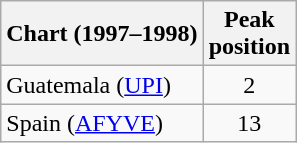<table class="wikitable">
<tr>
<th>Chart (1997–1998)</th>
<th>Peak<br>position</th>
</tr>
<tr>
<td>Guatemala (<a href='#'>UPI</a>)</td>
<td align="center">2</td>
</tr>
<tr>
<td>Spain (<a href='#'>AFYVE</a>)</td>
<td align="center">13</td>
</tr>
</table>
